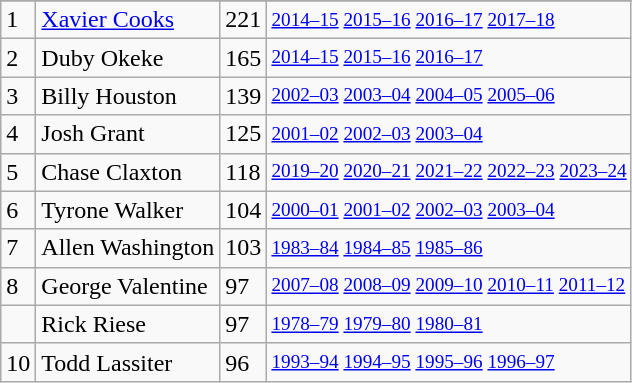<table class="wikitable">
<tr>
</tr>
<tr>
<td>1</td>
<td><a href='#'>Xavier Cooks</a></td>
<td>221</td>
<td style="font-size:80%;"><a href='#'>2014–15</a> <a href='#'>2015–16</a> <a href='#'>2016–17</a> <a href='#'>2017–18</a></td>
</tr>
<tr>
<td>2</td>
<td>Duby Okeke</td>
<td>165</td>
<td style="font-size:80%;"><a href='#'>2014–15</a> <a href='#'>2015–16</a> <a href='#'>2016–17</a></td>
</tr>
<tr>
<td>3</td>
<td>Billy Houston</td>
<td>139</td>
<td style="font-size:80%;"><a href='#'>2002–03</a> <a href='#'>2003–04</a> <a href='#'>2004–05</a> <a href='#'>2005–06</a></td>
</tr>
<tr>
<td>4</td>
<td>Josh Grant</td>
<td>125</td>
<td style="font-size:80%;"><a href='#'>2001–02</a> <a href='#'>2002–03</a> <a href='#'>2003–04</a></td>
</tr>
<tr>
<td>5</td>
<td>Chase Claxton</td>
<td>118</td>
<td style="font-size:80%;"><a href='#'>2019–20</a> <a href='#'>2020–21</a> <a href='#'>2021–22</a> <a href='#'>2022–23</a> <a href='#'>2023–24</a></td>
</tr>
<tr>
<td>6</td>
<td>Tyrone Walker</td>
<td>104</td>
<td style="font-size:80%;"><a href='#'>2000–01</a> <a href='#'>2001–02</a> <a href='#'>2002–03</a> <a href='#'>2003–04</a></td>
</tr>
<tr>
<td>7</td>
<td>Allen Washington</td>
<td>103</td>
<td style="font-size:80%;"><a href='#'>1983–84</a> <a href='#'>1984–85</a> <a href='#'>1985–86</a></td>
</tr>
<tr>
<td>8</td>
<td>George Valentine</td>
<td>97</td>
<td style="font-size:80%;"><a href='#'>2007–08</a> <a href='#'>2008–09</a> <a href='#'>2009–10</a> <a href='#'>2010–11</a> <a href='#'>2011–12</a></td>
</tr>
<tr>
<td></td>
<td>Rick Riese</td>
<td>97</td>
<td style="font-size:80%;"><a href='#'>1978–79</a> <a href='#'>1979–80</a> <a href='#'>1980–81</a></td>
</tr>
<tr>
<td>10</td>
<td>Todd Lassiter</td>
<td>96</td>
<td style="font-size:80%;"><a href='#'>1993–94</a> <a href='#'>1994–95</a> <a href='#'>1995–96</a> <a href='#'>1996–97</a></td>
</tr>
</table>
